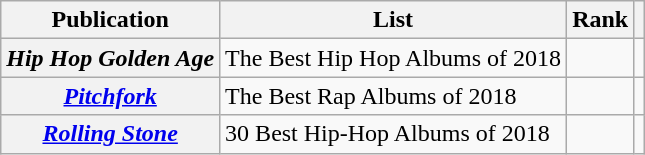<table class="wikitable sortable plainrowheaders" style="border:none; margin:0;" align="center">
<tr>
<th scope="col">Publication</th>
<th scope="col" class="unsortable">List</th>
<th scope="col" data-sort-type="number">Rank</th>
<th scope="col" class="unsortable"></th>
</tr>
<tr>
<th scope="row"><em>Hip Hop Golden Age</em></th>
<td>The Best Hip Hop Albums of 2018</td>
<td></td>
<td></td>
</tr>
<tr>
<th scope="row"><em><a href='#'>Pitchfork</a></em></th>
<td>The Best Rap Albums of 2018</td>
<td></td>
<td></td>
</tr>
<tr>
<th scope="row"><em><a href='#'>Rolling Stone</a></em></th>
<td>30 Best Hip-Hop Albums of 2018</td>
<td></td>
<td></td>
</tr>
</table>
